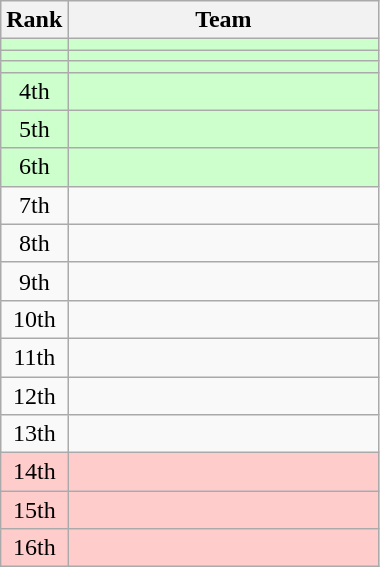<table class=wikitable style="text-align:center;">
<tr>
<th>Rank</th>
<th width=200>Team</th>
</tr>
<tr bgcolor="#ccffcc">
<td></td>
<td align=left></td>
</tr>
<tr bgcolor="#ccffcc">
<td></td>
<td align=left></td>
</tr>
<tr bgcolor="#ccffcc">
<td></td>
<td align=left></td>
</tr>
<tr bgcolor="#ccffcc">
<td>4th</td>
<td align=left></td>
</tr>
<tr bgcolor="#ccffcc">
<td>5th</td>
<td align=left></td>
</tr>
<tr bgcolor="#ccffcc">
<td>6th</td>
<td align=left></td>
</tr>
<tr>
<td>7th</td>
<td align=left></td>
</tr>
<tr>
<td>8th</td>
<td align=left></td>
</tr>
<tr>
<td>9th</td>
<td align=left></td>
</tr>
<tr>
<td>10th</td>
<td align=left></td>
</tr>
<tr>
<td>11th</td>
<td align=left></td>
</tr>
<tr>
<td>12th</td>
<td align=left></td>
</tr>
<tr>
<td>13th</td>
<td align=left></td>
</tr>
<tr bgcolor=#ffcccc>
<td>14th</td>
<td align=left></td>
</tr>
<tr bgcolor=#ffcccc>
<td>15th</td>
<td align=left></td>
</tr>
<tr bgcolor=#ffcccc>
<td>16th</td>
<td align=left></td>
</tr>
</table>
